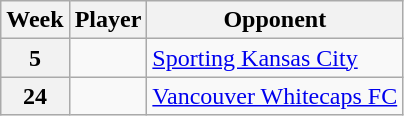<table class="wikitable plainrowheaders sortable">
<tr>
<th scope=col>Week</th>
<th scope=col>Player</th>
<th scope=col>Opponent</th>
</tr>
<tr>
<th align="center">5</th>
<td></td>
<td><a href='#'>Sporting Kansas City</a></td>
</tr>
<tr>
<th align="center">24</th>
<td></td>
<td><a href='#'>Vancouver Whitecaps FC</a></td>
</tr>
</table>
